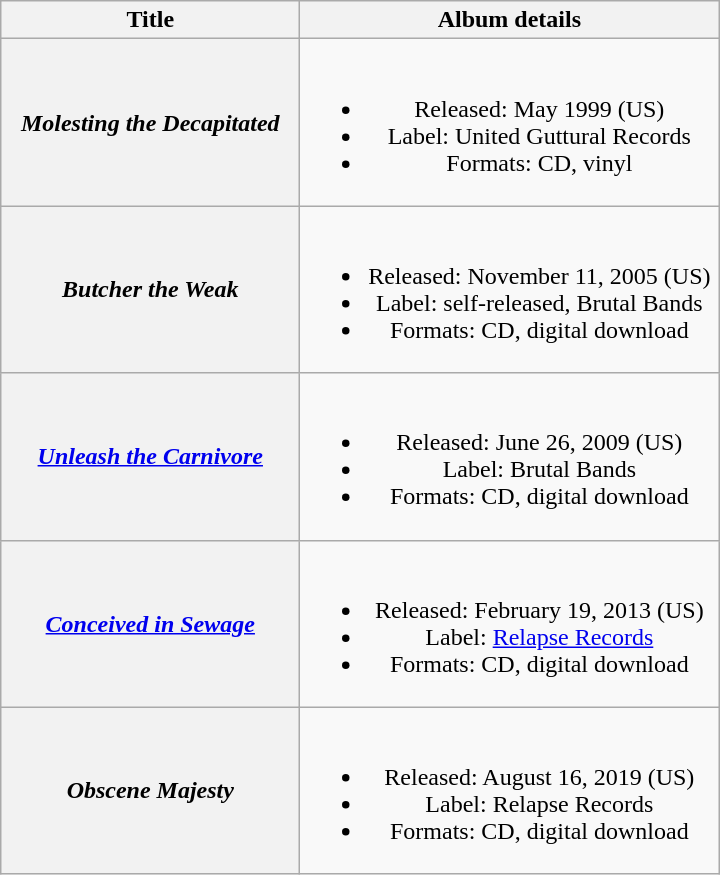<table class="wikitable plainrowheaders" style="text-align:center;">
<tr>
<th scope="col" style="width:12em;">Title</th>
<th scope="col" style="width:17em;">Album details</th>
</tr>
<tr>
<th scope="row"><em>Molesting the Decapitated</em></th>
<td><br><ul><li>Released: May 1999 (US)</li><li>Label: United Guttural Records</li><li>Formats: CD, vinyl</li></ul></td>
</tr>
<tr>
<th scope="row"><em>Butcher the Weak</em></th>
<td><br><ul><li>Released: November 11, 2005 (US)</li><li>Label: self-released, Brutal Bands</li><li>Formats: CD, digital download</li></ul></td>
</tr>
<tr>
<th scope="row"><em><a href='#'>Unleash the Carnivore</a></em></th>
<td><br><ul><li>Released: June 26, 2009 (US)</li><li>Label: Brutal Bands</li><li>Formats: CD, digital download</li></ul></td>
</tr>
<tr>
<th scope="row"><em><a href='#'>Conceived in Sewage</a></em></th>
<td><br><ul><li>Released: February 19, 2013 (US)</li><li>Label: <a href='#'>Relapse Records</a></li><li>Formats: CD, digital download</li></ul></td>
</tr>
<tr>
<th scope="row"><em>Obscene Majesty</em></th>
<td><br><ul><li>Released: August 16, 2019 (US)</li><li>Label: Relapse Records</li><li>Formats: CD, digital download</li></ul></td>
</tr>
</table>
